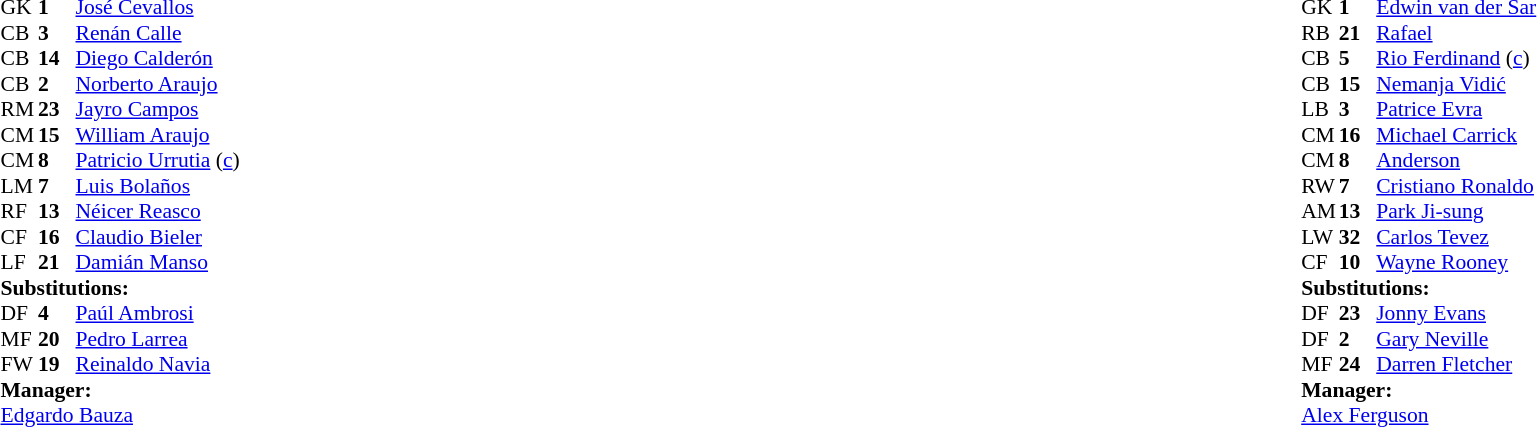<table style="width:100%;">
<tr>
<td style="vertical-align:top; width:50%;"><br><table style="font-size: 90%" cellspacing="0" cellpadding="0">
<tr>
<td colspan="4"></td>
</tr>
<tr>
<th width=25></th>
<th width=25></th>
</tr>
<tr>
<td>GK</td>
<td><strong>1</strong></td>
<td> <a href='#'>José Cevallos</a></td>
<td></td>
</tr>
<tr>
<td>CB</td>
<td><strong>3</strong></td>
<td> <a href='#'>Renán Calle</a></td>
<td></td>
<td></td>
</tr>
<tr>
<td>CB</td>
<td><strong>14</strong></td>
<td> <a href='#'>Diego Calderón</a></td>
</tr>
<tr>
<td>CB</td>
<td><strong>2</strong></td>
<td> <a href='#'>Norberto Araujo</a></td>
</tr>
<tr>
<td>RM</td>
<td><strong>23</strong></td>
<td> <a href='#'>Jayro Campos</a></td>
<td></td>
</tr>
<tr>
<td>CM</td>
<td><strong>15</strong></td>
<td> <a href='#'>William Araujo</a></td>
<td></td>
</tr>
<tr>
<td>CM</td>
<td><strong>8</strong></td>
<td> <a href='#'>Patricio Urrutia</a> (<a href='#'>c</a>)</td>
</tr>
<tr>
<td>LM</td>
<td><strong>7</strong></td>
<td> <a href='#'>Luis Bolaños</a></td>
<td></td>
<td></td>
</tr>
<tr>
<td>RF</td>
<td><strong>13</strong></td>
<td> <a href='#'>Néicer Reasco</a></td>
<td></td>
<td></td>
</tr>
<tr>
<td>CF</td>
<td><strong>16</strong></td>
<td> <a href='#'>Claudio Bieler</a></td>
<td></td>
</tr>
<tr>
<td>LF</td>
<td><strong>21</strong></td>
<td> <a href='#'>Damián Manso</a></td>
</tr>
<tr>
<td colspan=3><strong>Substitutions:</strong></td>
</tr>
<tr>
<td>DF</td>
<td><strong>4</strong></td>
<td> <a href='#'>Paúl Ambrosi</a></td>
<td></td>
<td></td>
</tr>
<tr>
<td>MF</td>
<td><strong>20</strong></td>
<td> <a href='#'>Pedro Larrea</a></td>
<td></td>
<td></td>
</tr>
<tr>
<td>FW</td>
<td><strong>19</strong></td>
<td> <a href='#'>Reinaldo Navia</a></td>
<td></td>
<td></td>
</tr>
<tr>
<td colspan=3><strong>Manager:</strong></td>
</tr>
<tr>
<td colspan=4> <a href='#'>Edgardo Bauza</a></td>
</tr>
</table>
</td>
<td valign="top"></td>
<td style="vertical-align:top; width:50%;"><br><table cellspacing="0" cellpadding="0" style="font-size:90%; margin:auto;">
<tr>
<td colspan="4"></td>
</tr>
<tr>
<th width=25></th>
<th width=25></th>
</tr>
<tr>
<td>GK</td>
<td><strong>1</strong></td>
<td> <a href='#'>Edwin van der Sar</a></td>
</tr>
<tr>
<td>RB</td>
<td><strong>21</strong></td>
<td> <a href='#'>Rafael</a></td>
<td></td>
<td></td>
</tr>
<tr>
<td>CB</td>
<td><strong>5</strong></td>
<td> <a href='#'>Rio Ferdinand</a> (<a href='#'>c</a>)</td>
</tr>
<tr>
<td>CB</td>
<td><strong>15</strong></td>
<td> <a href='#'>Nemanja Vidić</a></td>
<td></td>
</tr>
<tr>
<td>LB</td>
<td><strong>3</strong></td>
<td> <a href='#'>Patrice Evra</a></td>
</tr>
<tr>
<td>CM</td>
<td><strong>16</strong></td>
<td> <a href='#'>Michael Carrick</a></td>
</tr>
<tr>
<td>CM</td>
<td><strong>8</strong></td>
<td> <a href='#'>Anderson</a></td>
<td></td>
<td></td>
</tr>
<tr>
<td>RW</td>
<td><strong>7</strong></td>
<td> <a href='#'>Cristiano Ronaldo</a></td>
</tr>
<tr>
<td>AM</td>
<td><strong>13</strong></td>
<td> <a href='#'>Park Ji-sung</a></td>
</tr>
<tr>
<td>LW</td>
<td><strong>32</strong></td>
<td> <a href='#'>Carlos Tevez</a></td>
<td></td>
<td></td>
</tr>
<tr>
<td>CF</td>
<td><strong>10</strong></td>
<td> <a href='#'>Wayne Rooney</a></td>
</tr>
<tr>
<td colspan=3><strong>Substitutions:</strong></td>
</tr>
<tr>
<td>DF</td>
<td><strong>23</strong></td>
<td> <a href='#'>Jonny Evans</a></td>
<td></td>
<td></td>
</tr>
<tr>
<td>DF</td>
<td><strong>2</strong></td>
<td> <a href='#'>Gary Neville</a></td>
<td></td>
<td></td>
</tr>
<tr>
<td>MF</td>
<td><strong>24</strong></td>
<td> <a href='#'>Darren Fletcher</a></td>
<td></td>
<td></td>
</tr>
<tr>
<td colspan=3><strong>Manager:</strong></td>
</tr>
<tr>
<td colspan=4> <a href='#'>Alex Ferguson</a></td>
</tr>
</table>
</td>
</tr>
</table>
